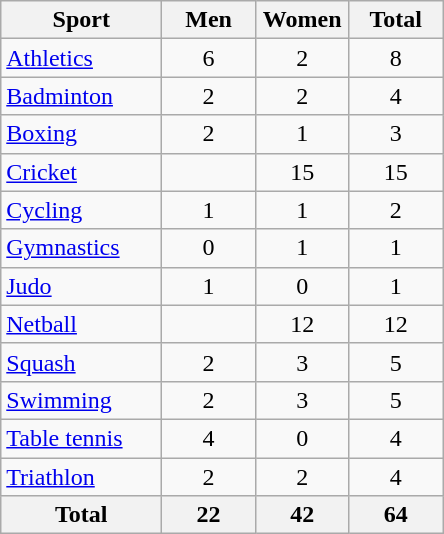<table class="wikitable sortable" style="text-align:center;">
<tr>
<th width=100>Sport</th>
<th width=55>Men</th>
<th width=55>Women</th>
<th width=55>Total</th>
</tr>
<tr>
<td align=left><a href='#'>Athletics</a></td>
<td>6</td>
<td>2</td>
<td>8</td>
</tr>
<tr>
<td align=left><a href='#'>Badminton</a></td>
<td>2</td>
<td>2</td>
<td>4</td>
</tr>
<tr>
<td align=left><a href='#'>Boxing</a></td>
<td>2</td>
<td>1</td>
<td>3</td>
</tr>
<tr>
<td align=left><a href='#'>Cricket</a></td>
<td></td>
<td>15</td>
<td>15</td>
</tr>
<tr>
<td align=left><a href='#'>Cycling</a></td>
<td>1</td>
<td>1</td>
<td>2</td>
</tr>
<tr>
<td align=left><a href='#'>Gymnastics</a></td>
<td>0</td>
<td>1</td>
<td>1</td>
</tr>
<tr>
<td align=left><a href='#'>Judo</a></td>
<td>1</td>
<td>0</td>
<td>1</td>
</tr>
<tr>
<td align=left><a href='#'>Netball</a></td>
<td></td>
<td>12</td>
<td>12</td>
</tr>
<tr>
<td align=left><a href='#'>Squash</a></td>
<td>2</td>
<td>3</td>
<td>5</td>
</tr>
<tr>
<td align=left><a href='#'>Swimming</a></td>
<td>2</td>
<td>3</td>
<td>5</td>
</tr>
<tr>
<td align=left><a href='#'>Table tennis</a></td>
<td>4</td>
<td>0</td>
<td>4</td>
</tr>
<tr>
<td align=left><a href='#'>Triathlon</a></td>
<td>2</td>
<td>2</td>
<td>4</td>
</tr>
<tr>
<th>Total</th>
<th>22</th>
<th>42</th>
<th>64</th>
</tr>
</table>
